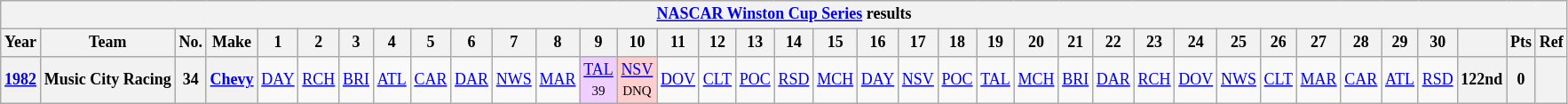<table class="wikitable" style="text-align:center; font-size:75%">
<tr>
<th colspan=45><a href='#'>NASCAR Winston Cup Series</a> results</th>
</tr>
<tr>
<th>Year</th>
<th>Team</th>
<th>No.</th>
<th>Make</th>
<th>1</th>
<th>2</th>
<th>3</th>
<th>4</th>
<th>5</th>
<th>6</th>
<th>7</th>
<th>8</th>
<th>9</th>
<th>10</th>
<th>11</th>
<th>12</th>
<th>13</th>
<th>14</th>
<th>15</th>
<th>16</th>
<th>17</th>
<th>18</th>
<th>19</th>
<th>20</th>
<th>21</th>
<th>22</th>
<th>23</th>
<th>24</th>
<th>25</th>
<th>26</th>
<th>27</th>
<th>28</th>
<th>29</th>
<th>30</th>
<th></th>
<th>Pts</th>
<th>Ref</th>
</tr>
<tr>
<th><a href='#'>1982</a></th>
<th>Music City Racing</th>
<th>34</th>
<th><a href='#'>Chevy</a></th>
<td><a href='#'>DAY</a></td>
<td><a href='#'>RCH</a></td>
<td><a href='#'>BRI</a></td>
<td><a href='#'>ATL</a></td>
<td><a href='#'>CAR</a></td>
<td><a href='#'>DAR</a></td>
<td><a href='#'>NWS</a></td>
<td><a href='#'>MAR</a></td>
<td style="background:#EFCFFF;"><a href='#'>TAL</a><br><small>39</small></td>
<td style="background:#FFCFCF;"><a href='#'>NSV</a><br><small>DNQ</small></td>
<td><a href='#'>DOV</a></td>
<td><a href='#'>CLT</a></td>
<td><a href='#'>POC</a></td>
<td><a href='#'>RSD</a></td>
<td><a href='#'>MCH</a></td>
<td><a href='#'>DAY</a></td>
<td><a href='#'>NSV</a></td>
<td><a href='#'>POC</a></td>
<td><a href='#'>TAL</a></td>
<td><a href='#'>MCH</a></td>
<td><a href='#'>BRI</a></td>
<td><a href='#'>DAR</a></td>
<td><a href='#'>RCH</a></td>
<td><a href='#'>DOV</a></td>
<td><a href='#'>NWS</a></td>
<td><a href='#'>CLT</a></td>
<td><a href='#'>MAR</a></td>
<td><a href='#'>CAR</a></td>
<td><a href='#'>ATL</a></td>
<td><a href='#'>RSD</a></td>
<th>122nd</th>
<th>0</th>
<th></th>
</tr>
</table>
